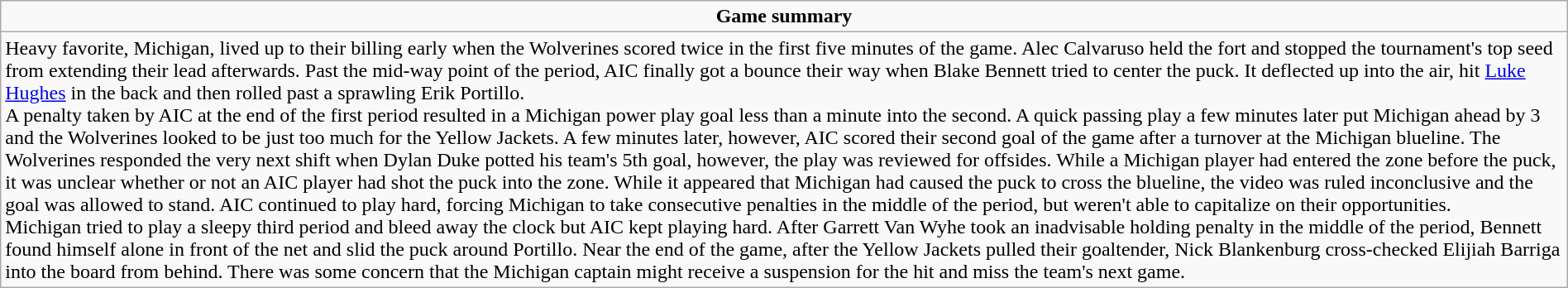<table role="presentation" class="wikitable mw-collapsible autocollapse" width=100%>
<tr>
<td align=center><strong>Game summary</strong></td>
</tr>
<tr>
<td>Heavy favorite, Michigan, lived up to their billing early when the Wolverines scored twice in the first five minutes of the game. Alec Calvaruso held the fort and stopped the tournament's top seed from extending their lead afterwards. Past the mid-way point of the period, AIC finally got a bounce their way when Blake Bennett tried to center the puck. It deflected up into the air, hit <a href='#'>Luke Hughes</a> in the back and then rolled past a sprawling Erik Portillo.<br>A penalty taken by AIC at the end of the first period resulted in a Michigan power play goal less than a minute into the second. A quick passing play a few minutes later put Michigan ahead by 3 and the Wolverines looked to be just too much for the Yellow Jackets. A few minutes later, however, AIC scored their second goal of the game after a turnover at the Michigan blueline. The Wolverines responded the very next shift when Dylan Duke potted his team's 5th goal, however, the play was reviewed for offsides. While a Michigan player had entered the zone before the puck, it was unclear whether or not an AIC player had shot the puck into the zone. While it appeared that Michigan had caused the puck to cross the blueline, the video was ruled inconclusive and the goal was allowed to stand. AIC continued to play hard, forcing Michigan to take consecutive penalties in the middle of the period, but weren't able to capitalize on their opportunities.<br>Michigan tried to play a sleepy third period and bleed away the clock but AIC kept playing hard. After Garrett Van Wyhe took an inadvisable holding penalty in the middle of the period, Bennett found himself alone in front of the net and slid the puck around Portillo. Near the end of the game, after the Yellow Jackets pulled their goaltender, Nick Blankenburg cross-checked Elijiah Barriga into the board from behind. There was some concern that the Michigan captain might receive a suspension for the hit and miss the team's next game.</td>
</tr>
</table>
